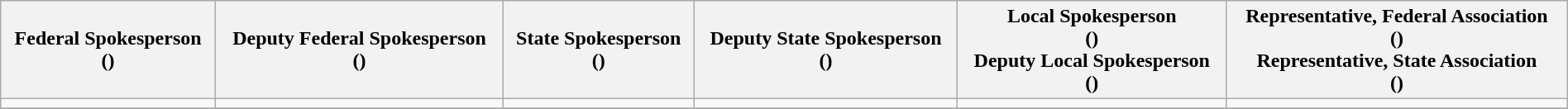<table class="wikitable"  align="center" width="100%">
<tr>
<th>Federal Spokesperson<br>()</th>
<th>Deputy Federal Spokesperson<br>()</th>
<th>State Spokesperson<br>()</th>
<th>Deputy State Spokesperson<br>()</th>
<th>Local Spokesperson<br>()<br>Deputy Local Spokesperson<br>()</th>
<th>Representative, Federal Association<br>()<br>Representative, State Association<br>()</th>
</tr>
<tr>
<td align="center"></td>
<td align="center"></td>
<td align="center"></td>
<td align="center"></td>
<td align="center"></td>
<td align="center"></td>
</tr>
<tr>
</tr>
</table>
